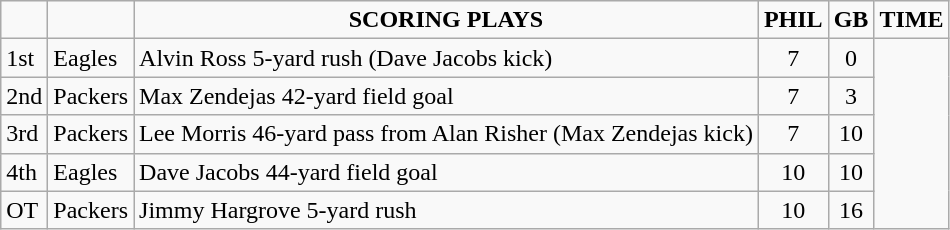<table class="wikitable">
<tr align="center">
<td></td>
<td></td>
<td><strong>SCORING PLAYS</strong></td>
<td><strong>PHIL</strong></td>
<td><strong>GB</strong></td>
<td><strong>TIME</strong></td>
</tr>
<tr align="left">
<td>1st</td>
<td>Eagles</td>
<td>Alvin Ross 5-yard rush (Dave Jacobs kick)</td>
<td - align="center">7</td>
<td - align="center">0</td>
</tr>
<tr align="left">
<td>2nd</td>
<td>Packers</td>
<td>Max Zendejas 42-yard field goal</td>
<td - align="center">7</td>
<td - align="center">3</td>
</tr>
<tr align="left">
<td>3rd</td>
<td>Packers</td>
<td>Lee Morris 46-yard pass from Alan Risher (Max Zendejas kick)</td>
<td - align="center">7</td>
<td - align="center">10</td>
</tr>
<tr align="left">
<td>4th</td>
<td>Eagles</td>
<td>Dave Jacobs 44-yard field goal</td>
<td - align="center">10</td>
<td - align="center">10</td>
</tr>
<tr align="left">
<td>OT</td>
<td>Packers</td>
<td>Jimmy Hargrove 5-yard rush</td>
<td - align="center">10</td>
<td - align="center">16</td>
</tr>
</table>
